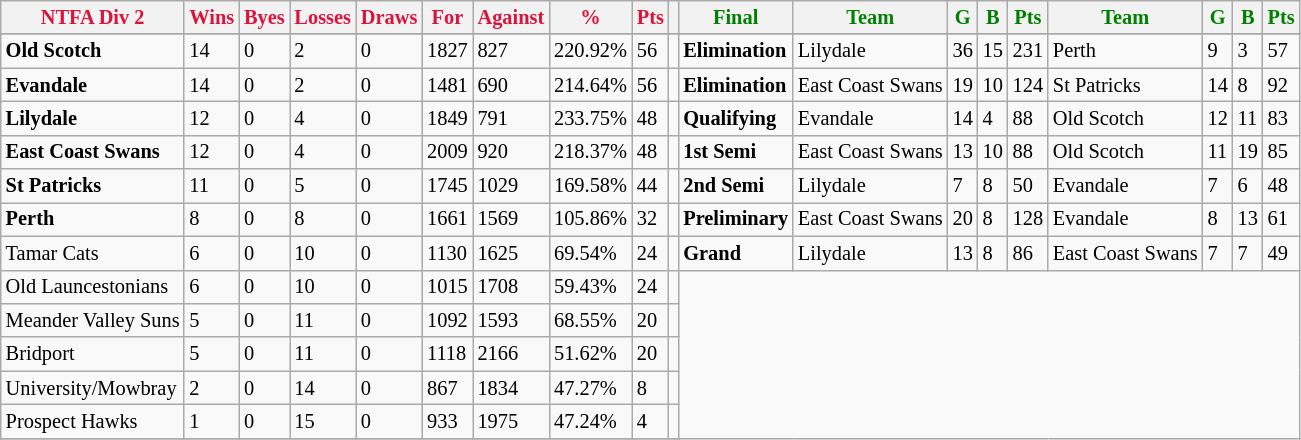<table style="font-size: 85%; text-align: left;" class="wikitable">
<tr>
<th style="color:crimson">NTFA Div 2</th>
<th style="color:crimson">Wins</th>
<th style="color:crimson">Byes</th>
<th style="color:crimson">Losses</th>
<th style="color:crimson">Draws</th>
<th style="color:crimson">For</th>
<th style="color:crimson">Against</th>
<th style="color:crimson">%</th>
<th style="color:crimson">Pts</th>
<th></th>
<th style="color:green">Final</th>
<th style="color:green">Team</th>
<th style="color:green">G</th>
<th style="color:green">B</th>
<th style="color:green">Pts</th>
<th style="color:green">Team</th>
<th style="color:green">G</th>
<th style="color:green">B</th>
<th style="color:green">Pts</th>
</tr>
<tr>
</tr>
<tr>
</tr>
<tr>
<td><strong>	Old Scotch	</strong></td>
<td>14</td>
<td>0</td>
<td>2</td>
<td>0</td>
<td>1827</td>
<td>827</td>
<td>220.92%</td>
<td>56</td>
<td></td>
<td><strong>Elimination</strong></td>
<td>Lilydale</td>
<td>36</td>
<td>15</td>
<td>231</td>
<td>Perth</td>
<td>9</td>
<td>3</td>
<td>57</td>
</tr>
<tr>
<td><strong>	Evandale	</strong></td>
<td>14</td>
<td>0</td>
<td>2</td>
<td>0</td>
<td>1481</td>
<td>690</td>
<td>214.64%</td>
<td>56</td>
<td></td>
<td><strong>Elimination</strong></td>
<td>East Coast Swans</td>
<td>19</td>
<td>10</td>
<td>124</td>
<td>St Patricks</td>
<td>14</td>
<td>8</td>
<td>92</td>
</tr>
<tr>
<td><strong>	Lilydale	</strong></td>
<td>12</td>
<td>0</td>
<td>4</td>
<td>0</td>
<td>1849</td>
<td>791</td>
<td>233.75%</td>
<td>48</td>
<td></td>
<td><strong>Qualifying</strong></td>
<td>Evandale</td>
<td>14</td>
<td>4</td>
<td>88</td>
<td>Old Scotch</td>
<td>12</td>
<td>11</td>
<td>83</td>
</tr>
<tr>
<td><strong>	East Coast Swans	</strong></td>
<td>12</td>
<td>0</td>
<td>4</td>
<td>0</td>
<td>2009</td>
<td>920</td>
<td>218.37%</td>
<td>48</td>
<td></td>
<td><strong>1st Semi</strong></td>
<td>East Coast Swans</td>
<td>13</td>
<td>10</td>
<td>88</td>
<td>Old Scotch</td>
<td>11</td>
<td>19</td>
<td>85</td>
</tr>
<tr>
<td><strong>	St Patricks	</strong></td>
<td>11</td>
<td>0</td>
<td>5</td>
<td>0</td>
<td>1745</td>
<td>1029</td>
<td>169.58%</td>
<td>44</td>
<td></td>
<td><strong>2nd Semi</strong></td>
<td>Lilydale</td>
<td>7</td>
<td>8</td>
<td>50</td>
<td>Evandale</td>
<td>7</td>
<td>6</td>
<td>48</td>
</tr>
<tr>
<td><strong>	Perth	</strong></td>
<td>8</td>
<td>0</td>
<td>8</td>
<td>0</td>
<td>1661</td>
<td>1569</td>
<td>105.86%</td>
<td>32</td>
<td></td>
<td><strong>Preliminary</strong></td>
<td>East Coast Swans</td>
<td>20</td>
<td>8</td>
<td>128</td>
<td>Evandale</td>
<td>8</td>
<td>13</td>
<td>61</td>
</tr>
<tr>
<td>Tamar Cats</td>
<td>6</td>
<td>0</td>
<td>10</td>
<td>0</td>
<td>1130</td>
<td>1625</td>
<td>69.54%</td>
<td>24</td>
<td></td>
<td><strong>Grand</strong></td>
<td>Lilydale</td>
<td>13</td>
<td>8</td>
<td>86</td>
<td>East Coast Swans</td>
<td>7</td>
<td>7</td>
<td>49</td>
</tr>
<tr>
<td>Old Launcestonians</td>
<td>6</td>
<td>0</td>
<td>10</td>
<td>0</td>
<td>1015</td>
<td>1708</td>
<td>59.43%</td>
<td>24</td>
<td></td>
</tr>
<tr>
<td>Meander Valley Suns</td>
<td>5</td>
<td>0</td>
<td>11</td>
<td>0</td>
<td>1092</td>
<td>1593</td>
<td>68.55%</td>
<td>20</td>
<td></td>
</tr>
<tr>
<td>Bridport</td>
<td>5</td>
<td>0</td>
<td>11</td>
<td>0</td>
<td>1118</td>
<td>2166</td>
<td>51.62%</td>
<td>20</td>
<td></td>
</tr>
<tr>
<td>University/Mowbray</td>
<td>2</td>
<td>0</td>
<td>14</td>
<td>0</td>
<td>867</td>
<td>1834</td>
<td>47.27%</td>
<td>8</td>
<td></td>
</tr>
<tr>
<td>Prospect Hawks</td>
<td>1</td>
<td>0</td>
<td>15</td>
<td>0</td>
<td>933</td>
<td>1975</td>
<td>47.24%</td>
<td>4</td>
<td></td>
</tr>
<tr>
</tr>
</table>
